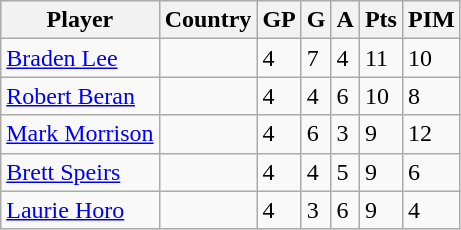<table class="wikitable">
<tr>
<th>Player</th>
<th>Country</th>
<th>GP</th>
<th>G</th>
<th>A</th>
<th>Pts</th>
<th>PIM</th>
</tr>
<tr>
<td><a href='#'>Braden Lee</a></td>
<td></td>
<td>4</td>
<td>7</td>
<td>4</td>
<td>11</td>
<td>10</td>
</tr>
<tr>
<td><a href='#'>Robert Beran</a></td>
<td></td>
<td>4</td>
<td>4</td>
<td>6</td>
<td>10</td>
<td>8</td>
</tr>
<tr>
<td><a href='#'>Mark Morrison</a></td>
<td></td>
<td>4</td>
<td>6</td>
<td>3</td>
<td>9</td>
<td>12</td>
</tr>
<tr>
<td><a href='#'>Brett Speirs</a></td>
<td></td>
<td>4</td>
<td>4</td>
<td>5</td>
<td>9</td>
<td>6</td>
</tr>
<tr>
<td><a href='#'>Laurie Horo</a></td>
<td></td>
<td>4</td>
<td>3</td>
<td>6</td>
<td>9</td>
<td>4</td>
</tr>
</table>
